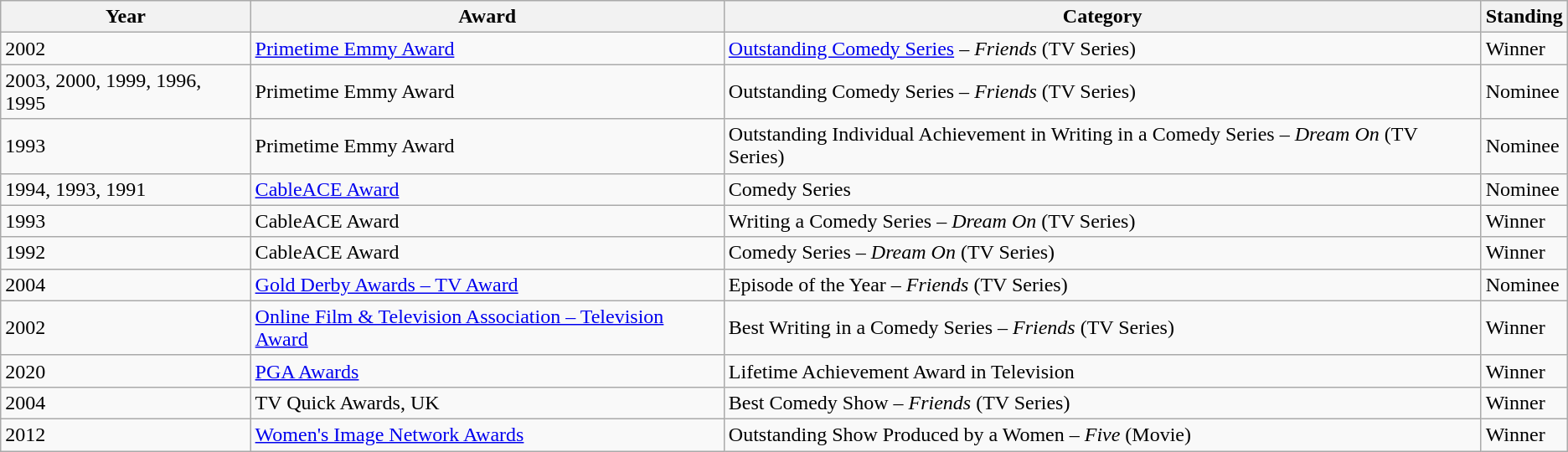<table class="wikitable">
<tr>
<th>Year</th>
<th>Award</th>
<th>Category</th>
<th>Standing</th>
</tr>
<tr>
<td>2002</td>
<td><a href='#'>Primetime Emmy Award</a></td>
<td><a href='#'>Outstanding Comedy Series</a> – <em>Friends</em> (TV Series)</td>
<td>Winner</td>
</tr>
<tr>
<td>2003, 2000, 1999, 1996, 1995</td>
<td>Primetime Emmy Award</td>
<td>Outstanding Comedy Series – <em>Friends</em> (TV Series)</td>
<td>Nominee</td>
</tr>
<tr>
<td>1993</td>
<td>Primetime Emmy Award</td>
<td>Outstanding Individual Achievement in Writing in a Comedy Series – <em>Dream On</em> (TV Series)</td>
<td>Nominee</td>
</tr>
<tr>
<td>1994, 1993, 1991</td>
<td><a href='#'>CableACE Award</a></td>
<td>Comedy Series</td>
<td>Nominee</td>
</tr>
<tr>
<td>1993</td>
<td>CableACE Award</td>
<td>Writing a Comedy Series – <em>Dream On</em> (TV Series)</td>
<td>Winner</td>
</tr>
<tr>
<td>1992</td>
<td>CableACE Award</td>
<td>Comedy Series – <em>Dream On</em> (TV Series)</td>
<td>Winner</td>
</tr>
<tr>
<td>2004</td>
<td><a href='#'>Gold Derby Awards – TV Award</a></td>
<td>Episode of the Year – <em>Friends</em> (TV Series)</td>
<td>Nominee</td>
</tr>
<tr>
<td>2002</td>
<td><a href='#'>Online Film & Television Association – Television Award</a></td>
<td>Best Writing in a Comedy Series – <em>Friends</em> (TV Series)</td>
<td>Winner</td>
</tr>
<tr>
<td>2020</td>
<td><a href='#'>PGA Awards</a></td>
<td>Lifetime Achievement Award in Television</td>
<td>Winner</td>
</tr>
<tr>
<td>2004</td>
<td>TV Quick Awards, UK</td>
<td>Best Comedy Show – <em>Friends</em> (TV Series)</td>
<td>Winner</td>
</tr>
<tr>
<td>2012</td>
<td><a href='#'>Women's Image Network Awards</a></td>
<td>Outstanding Show Produced by a Women – <em>Five</em>  (Movie)</td>
<td>Winner</td>
</tr>
</table>
